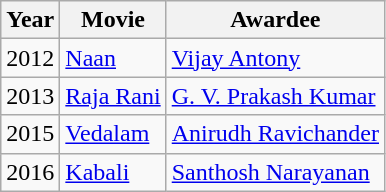<table class="wikitable">
<tr>
<th>Year</th>
<th>Movie</th>
<th>Awardee</th>
</tr>
<tr>
<td>2012</td>
<td><a href='#'>Naan</a></td>
<td><a href='#'>Vijay Antony</a></td>
</tr>
<tr>
<td>2013</td>
<td><a href='#'>Raja Rani</a></td>
<td><a href='#'>G. V. Prakash Kumar</a></td>
</tr>
<tr>
<td>2015</td>
<td><a href='#'>Vedalam</a></td>
<td><a href='#'>Anirudh Ravichander</a></td>
</tr>
<tr>
<td>2016</td>
<td><a href='#'>Kabali</a></td>
<td><a href='#'>Santhosh Narayanan</a></td>
</tr>
</table>
